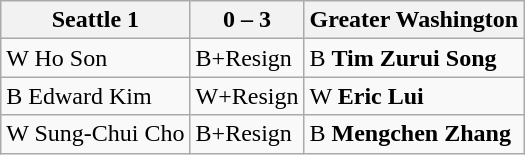<table class="wikitable">
<tr>
<th>Seattle 1</th>
<th>0 – 3</th>
<th>Greater Washington</th>
</tr>
<tr>
<td>W Ho Son</td>
<td>B+Resign</td>
<td>B <strong>Tim Zurui Song</strong></td>
</tr>
<tr>
<td>B Edward Kim</td>
<td>W+Resign</td>
<td>W <strong>Eric Lui</strong></td>
</tr>
<tr>
<td>W Sung-Chui Cho</td>
<td>B+Resign</td>
<td>B <strong>Mengchen Zhang</strong></td>
</tr>
</table>
